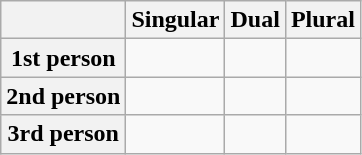<table class="wikitable">
<tr>
<th></th>
<th>Singular</th>
<th>Dual</th>
<th>Plural</th>
</tr>
<tr>
<th>1st person</th>
<td></td>
<td></td>
<td></td>
</tr>
<tr>
<th>2nd person</th>
<td></td>
<td></td>
<td></td>
</tr>
<tr>
<th>3rd person</th>
<td></td>
<td></td>
<td></td>
</tr>
</table>
